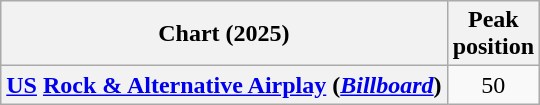<table class="wikitable plainrowheaders" style="text-align: center;">
<tr>
<th>Chart (2025)</th>
<th>Peak<br>position</th>
</tr>
<tr>
<th scope="row"><a href='#'>US</a> <a href='#'>Rock & Alternative Airplay</a> (<em><a href='#'>Billboard</a></em>)</th>
<td>50</td>
</tr>
</table>
